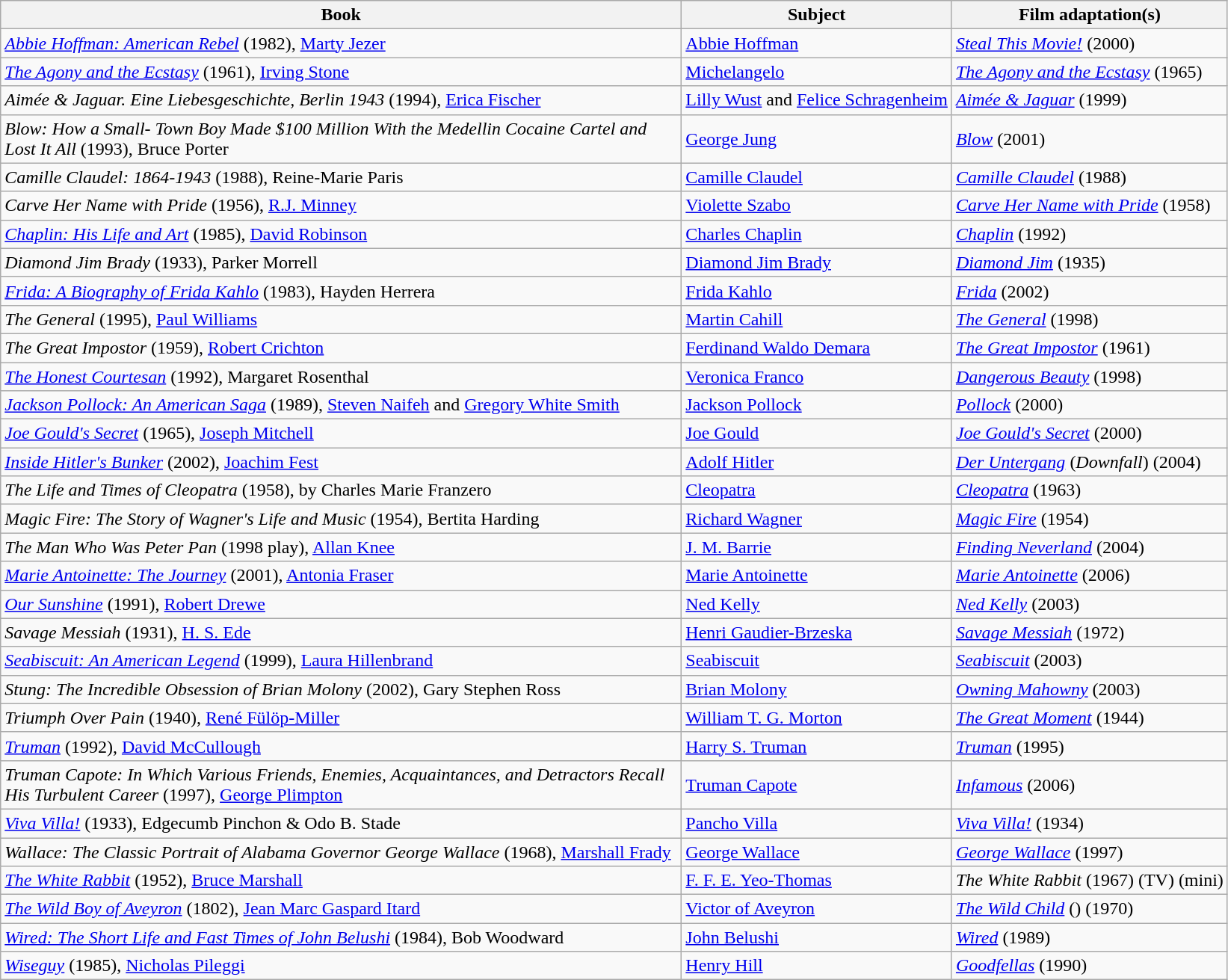<table class="wikitable">
<tr>
<th style="width:600px;">Book</th>
<th>Subject</th>
<th>Film adaptation(s)</th>
</tr>
<tr>
<td><em><a href='#'>Abbie Hoffman: American Rebel</a></em> (1982), <a href='#'>Marty Jezer</a></td>
<td><a href='#'>Abbie Hoffman</a></td>
<td><em><a href='#'>Steal This Movie!</a></em> (2000)</td>
</tr>
<tr>
<td><em><a href='#'>The Agony and the Ecstasy</a></em> (1961), <a href='#'>Irving Stone</a></td>
<td><a href='#'>Michelangelo</a></td>
<td><em><a href='#'>The Agony and the Ecstasy</a></em> (1965)</td>
</tr>
<tr>
<td><em>Aimée & Jaguar. Eine Liebesgeschichte, Berlin 1943</em> (1994), <a href='#'>Erica Fischer</a></td>
<td><a href='#'>Lilly Wust</a> and <a href='#'>Felice Schragenheim</a></td>
<td><em><a href='#'>Aimée & Jaguar</a></em> (1999)</td>
</tr>
<tr>
<td><em>Blow: How a Small- Town Boy Made $100 Million With the Medellin Cocaine Cartel and Lost It All</em> (1993), Bruce Porter</td>
<td><a href='#'>George Jung</a></td>
<td><em><a href='#'>Blow</a></em> (2001)</td>
</tr>
<tr>
<td><em>Camille Claudel: 1864-1943</em> (1988), Reine-Marie Paris</td>
<td><a href='#'>Camille Claudel</a></td>
<td><em><a href='#'>Camille Claudel</a></em> (1988)</td>
</tr>
<tr>
<td><em>Carve Her Name with Pride</em> (1956), <a href='#'>R.J. Minney</a></td>
<td><a href='#'>Violette Szabo</a></td>
<td><em><a href='#'>Carve Her Name with Pride</a></em> (1958)</td>
</tr>
<tr>
<td><em><a href='#'>Chaplin: His Life and Art</a></em> (1985), <a href='#'>David Robinson</a></td>
<td><a href='#'>Charles Chaplin</a></td>
<td><em><a href='#'>Chaplin</a></em> (1992)</td>
</tr>
<tr>
<td><em>Diamond Jim Brady</em> (1933), Parker Morrell</td>
<td><a href='#'>Diamond Jim Brady</a></td>
<td><em><a href='#'>Diamond Jim</a></em> (1935)</td>
</tr>
<tr>
<td><em><a href='#'>Frida: A Biography of Frida Kahlo</a></em> (1983), Hayden Herrera</td>
<td><a href='#'>Frida Kahlo</a></td>
<td><em><a href='#'>Frida</a></em> (2002)</td>
</tr>
<tr>
<td><em>The General</em> (1995), <a href='#'>Paul Williams</a></td>
<td><a href='#'>Martin Cahill</a></td>
<td><em><a href='#'>The General</a></em> (1998)</td>
</tr>
<tr>
<td><em>The Great Impostor</em> (1959), <a href='#'>Robert Crichton</a></td>
<td><a href='#'>Ferdinand Waldo Demara</a></td>
<td><em><a href='#'>The Great Impostor</a></em> (1961)</td>
</tr>
<tr>
<td><em><a href='#'>The Honest Courtesan</a></em> (1992), Margaret Rosenthal</td>
<td><a href='#'>Veronica Franco</a></td>
<td><em><a href='#'>Dangerous Beauty</a></em> (1998)</td>
</tr>
<tr>
<td><em><a href='#'>Jackson Pollock: An American Saga</a></em> (1989), <a href='#'>Steven Naifeh</a> and <a href='#'>Gregory White Smith</a></td>
<td><a href='#'>Jackson Pollock</a></td>
<td><em><a href='#'>Pollock</a></em> (2000)</td>
</tr>
<tr>
<td><em><a href='#'>Joe Gould's Secret</a></em> (1965), <a href='#'>Joseph Mitchell</a></td>
<td><a href='#'>Joe Gould</a></td>
<td><em><a href='#'>Joe Gould's Secret</a></em> (2000)</td>
</tr>
<tr>
<td><em><a href='#'>Inside Hitler's Bunker</a></em> (2002), <a href='#'>Joachim Fest</a></td>
<td><a href='#'>Adolf Hitler</a></td>
<td><em><a href='#'>Der Untergang</a></em> (<em>Downfall</em>) (2004)</td>
</tr>
<tr>
<td><em>The Life and Times of Cleopatra</em> (1958), by Charles Marie Franzero</td>
<td><a href='#'>Cleopatra</a></td>
<td><em><a href='#'>Cleopatra</a></em> (1963)</td>
</tr>
<tr>
<td><em>Magic Fire: The Story of Wagner's Life and Music</em> (1954), Bertita Harding</td>
<td><a href='#'>Richard Wagner</a></td>
<td><em><a href='#'>Magic Fire</a></em> (1954)</td>
</tr>
<tr>
<td><em>The Man Who Was Peter Pan</em> (1998 play), <a href='#'>Allan Knee</a></td>
<td><a href='#'>J. M. Barrie</a></td>
<td><em><a href='#'>Finding Neverland</a></em> (2004)</td>
</tr>
<tr>
<td><em><a href='#'>Marie Antoinette: The Journey</a></em> (2001), <a href='#'>Antonia Fraser</a></td>
<td><a href='#'>Marie Antoinette</a></td>
<td><em><a href='#'>Marie Antoinette</a></em> (2006)</td>
</tr>
<tr>
<td><em><a href='#'>Our Sunshine</a></em> (1991), <a href='#'>Robert Drewe</a></td>
<td><a href='#'>Ned Kelly</a></td>
<td><em><a href='#'>Ned Kelly</a></em> (2003)</td>
</tr>
<tr>
<td><em>Savage Messiah</em> (1931), <a href='#'>H. S. Ede</a></td>
<td><a href='#'>Henri Gaudier-Brzeska</a></td>
<td><em><a href='#'>Savage Messiah</a></em> (1972)</td>
</tr>
<tr>
<td><em><a href='#'>Seabiscuit: An American Legend</a></em> (1999), <a href='#'>Laura Hillenbrand</a></td>
<td><a href='#'>Seabiscuit</a></td>
<td><em><a href='#'>Seabiscuit</a></em> (2003)</td>
</tr>
<tr>
<td><em>Stung: The Incredible Obsession of Brian Molony</em> (2002), Gary Stephen Ross</td>
<td><a href='#'>Brian Molony</a></td>
<td><em><a href='#'>Owning Mahowny</a></em> (2003)</td>
</tr>
<tr>
<td><em>Triumph Over Pain</em> (1940), <a href='#'>René Fülöp-Miller</a></td>
<td><a href='#'>William T. G. Morton</a></td>
<td><em><a href='#'>The Great Moment</a></em> (1944)</td>
</tr>
<tr>
<td><em><a href='#'>Truman</a></em> (1992), <a href='#'>David McCullough</a></td>
<td><a href='#'>Harry S. Truman</a></td>
<td><em><a href='#'>Truman</a></em> (1995)</td>
</tr>
<tr>
<td><em>Truman Capote: In Which Various Friends, Enemies, Acquaintances, and Detractors Recall His Turbulent Career</em> (1997), <a href='#'>George Plimpton</a></td>
<td><a href='#'>Truman Capote</a></td>
<td><em><a href='#'>Infamous</a></em> (2006)</td>
</tr>
<tr>
<td><em><a href='#'>Viva Villa!</a></em> (1933), Edgecumb Pinchon & Odo B. Stade</td>
<td><a href='#'>Pancho Villa</a></td>
<td><em><a href='#'>Viva Villa!</a></em> (1934)</td>
</tr>
<tr>
<td><em>Wallace: The Classic Portrait of Alabama Governor George Wallace</em> (1968), <a href='#'>Marshall Frady</a></td>
<td><a href='#'>George Wallace</a></td>
<td><em><a href='#'>George Wallace</a></em> (1997)</td>
</tr>
<tr>
<td><em><a href='#'>The White Rabbit</a></em> (1952), <a href='#'>Bruce Marshall</a></td>
<td><a href='#'>F. F. E. Yeo-Thomas</a></td>
<td><em>The White Rabbit</em> (1967) (TV) (mini)</td>
</tr>
<tr>
<td><em><a href='#'>The Wild Boy of Aveyron</a></em> (1802), <a href='#'>Jean Marc Gaspard Itard</a></td>
<td><a href='#'>Victor of Aveyron</a></td>
<td><em><a href='#'>The Wild Child</a></em> () (1970)</td>
</tr>
<tr>
<td><em><a href='#'>Wired: The Short Life and Fast Times of John Belushi</a></em> (1984), Bob Woodward</td>
<td><a href='#'>John Belushi</a></td>
<td><em><a href='#'>Wired</a></em> (1989)</td>
</tr>
<tr>
<td><em><a href='#'>Wiseguy</a></em> (1985), <a href='#'>Nicholas Pileggi</a></td>
<td><a href='#'>Henry Hill</a></td>
<td><em><a href='#'>Goodfellas</a></em> (1990)</td>
</tr>
</table>
